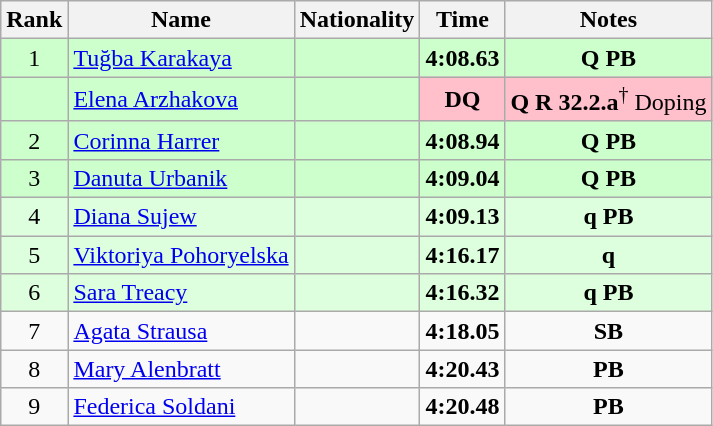<table class="wikitable sortable" style="text-align:center">
<tr>
<th>Rank</th>
<th>Name</th>
<th>Nationality</th>
<th>Time</th>
<th>Notes</th>
</tr>
<tr bgcolor=ccffcc>
<td>1</td>
<td align=left><a href='#'>Tuğba Karakaya</a></td>
<td align=left></td>
<td><strong>4:08.63</strong></td>
<td><strong>Q PB</strong></td>
</tr>
<tr bgcolor=ccffcc>
<td></td>
<td align=left><a href='#'>Elena Arzhakova</a></td>
<td align=left></td>
<td bgcolor=pink><strong>DQ</strong></td>
<td bgcolor=pink><strong>Q R 32.2.a</strong><sup>†</sup> Doping</td>
</tr>
<tr bgcolor=ccffcc>
<td>2</td>
<td align=left><a href='#'>Corinna Harrer</a></td>
<td align=left></td>
<td><strong>4:08.94</strong></td>
<td><strong>Q PB</strong></td>
</tr>
<tr bgcolor=ccffcc>
<td>3</td>
<td align=left><a href='#'>Danuta Urbanik</a></td>
<td align=left></td>
<td><strong>4:09.04</strong></td>
<td><strong>Q PB</strong></td>
</tr>
<tr bgcolor=ddffdd>
<td>4</td>
<td align=left><a href='#'>Diana Sujew</a></td>
<td align=left></td>
<td><strong>4:09.13</strong></td>
<td><strong>q PB</strong></td>
</tr>
<tr bgcolor=ddffdd>
<td>5</td>
<td align=left><a href='#'>Viktoriya Pohoryelska</a></td>
<td align=left></td>
<td><strong>4:16.17</strong></td>
<td><strong>q</strong></td>
</tr>
<tr bgcolor=ddffdd>
<td>6</td>
<td align=left><a href='#'>Sara Treacy</a></td>
<td align=left></td>
<td><strong>4:16.32</strong></td>
<td><strong>q PB</strong></td>
</tr>
<tr>
<td>7</td>
<td align=left><a href='#'>Agata Strausa</a></td>
<td align=left></td>
<td><strong>4:18.05</strong></td>
<td><strong>SB</strong></td>
</tr>
<tr>
<td>8</td>
<td align=left><a href='#'>Mary Alenbratt</a></td>
<td align=left></td>
<td><strong>4:20.43</strong></td>
<td><strong>PB</strong></td>
</tr>
<tr>
<td>9</td>
<td align=left><a href='#'>Federica Soldani</a></td>
<td align=left></td>
<td><strong>4:20.48</strong></td>
<td><strong>PB</strong></td>
</tr>
</table>
